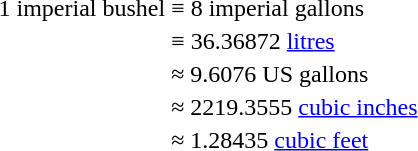<table>
<tr>
<td rowspan=7 valign=top>1 imperial bushel</td>
<td>≡ 8 imperial gallons</td>
</tr>
<tr>
<td>≡ 36.36872 <a href='#'>litres</a></td>
</tr>
<tr>
<td>≈ 9.6076 US gallons</td>
</tr>
<tr>
<td>≈ 2219.3555 <a href='#'>cubic inches</a></td>
</tr>
<tr>
<td>≈ 1.28435 <a href='#'>cubic feet</a></td>
</tr>
</table>
